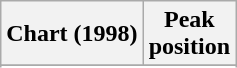<table class="wikitable sortable plainrowheaders" style="text-align:center">
<tr>
<th scope="col">Chart (1998)</th>
<th scope="col">Peak<br> position</th>
</tr>
<tr>
</tr>
<tr>
</tr>
<tr>
</tr>
</table>
